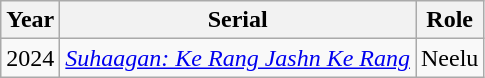<table class="wikitable" style="text-align:center;">
<tr>
<th>Year</th>
<th>Serial</th>
<th>Role</th>
</tr>
<tr>
<td>2024</td>
<td><em><a href='#'>Suhaagan: Ke Rang Jashn Ke Rang</a></em></td>
<td>Neelu</td>
</tr>
</table>
